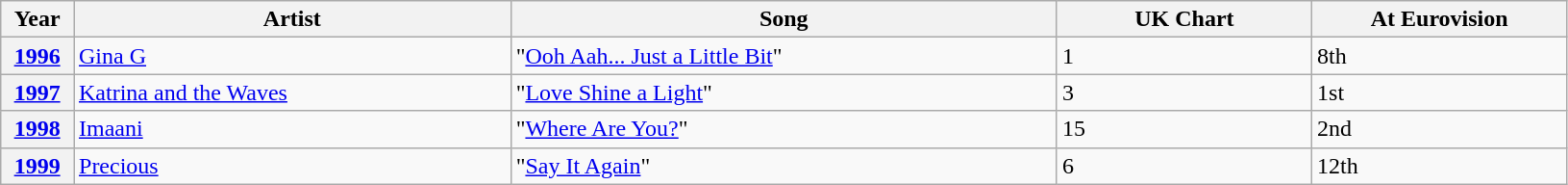<table class="wikitable sortable plainrowheaders" style="width:86%;">
<tr>
<th style="width:4%;">Year</th>
<th style="width:24%;">Artist</th>
<th style="width:30%;">Song</th>
<th style="width:14%;">UK Chart</th>
<th style="width:14%;">At Eurovision</th>
</tr>
<tr>
<th scope="row"><a href='#'>1996</a></th>
<td><a href='#'>Gina G</a></td>
<td>"<a href='#'>Ooh Aah... Just a Little Bit</a>"</td>
<td>1</td>
<td>8th</td>
</tr>
<tr>
<th scope="row"><a href='#'>1997</a></th>
<td><a href='#'>Katrina and the Waves</a></td>
<td>"<a href='#'>Love Shine a Light</a>"</td>
<td>3</td>
<td>1st</td>
</tr>
<tr>
<th scope="row"><a href='#'>1998</a></th>
<td><a href='#'>Imaani</a></td>
<td>"<a href='#'>Where Are You?</a>"</td>
<td>15</td>
<td>2nd</td>
</tr>
<tr>
<th scope="row"><a href='#'>1999</a></th>
<td><a href='#'>Precious</a></td>
<td>"<a href='#'>Say It Again</a>"</td>
<td>6</td>
<td>12th</td>
</tr>
</table>
